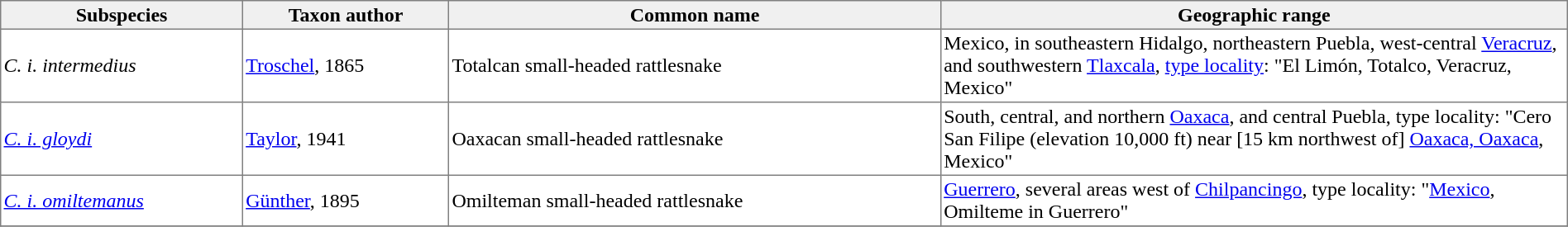<table cellspacing=0 cellpadding=2 border=1 style="border-collapse: collapse;">
<tr>
<th bgcolor="#f0f0f0">Subspecies</th>
<th bgcolor="#f0f0f0">Taxon author</th>
<th bgcolor="#f0f0f0">Common name</th>
<th bgcolor="#f0f0f0">Geographic range</th>
</tr>
<tr>
<td><em>C. i. intermedius</em></td>
<td><a href='#'>Troschel</a>, 1865</td>
<td>Totalcan small-headed rattlesnake</td>
<td style="width:40%">Mexico, in southeastern Hidalgo, northeastern Puebla, west-central <a href='#'>Veracruz</a>, and southwestern <a href='#'>Tlaxcala</a>, <a href='#'>type locality</a>: "El Limón, Totalco, Veracruz, Mexico"</td>
</tr>
<tr>
<td><em><a href='#'>C. i. gloydi</a></em></td>
<td><a href='#'>Taylor</a>, 1941</td>
<td>Oaxacan small-headed rattlesnake</td>
<td>South, central, and northern <a href='#'>Oaxaca</a>, and central Puebla, type locality: "Cero San Filipe (elevation 10,000 ft) near [15 km northwest of] <a href='#'>Oaxaca, Oaxaca</a>, Mexico"</td>
</tr>
<tr>
<td><em><a href='#'>C. i. omiltemanus</a></em></td>
<td><a href='#'>Günther</a>, 1895</td>
<td>Omilteman small-headed rattlesnake</td>
<td><a href='#'>Guerrero</a>, several areas west of <a href='#'>Chilpancingo</a>, type locality: "<a href='#'>Mexico</a>, Omilteme in Guerrero"</td>
</tr>
<tr>
</tr>
</table>
